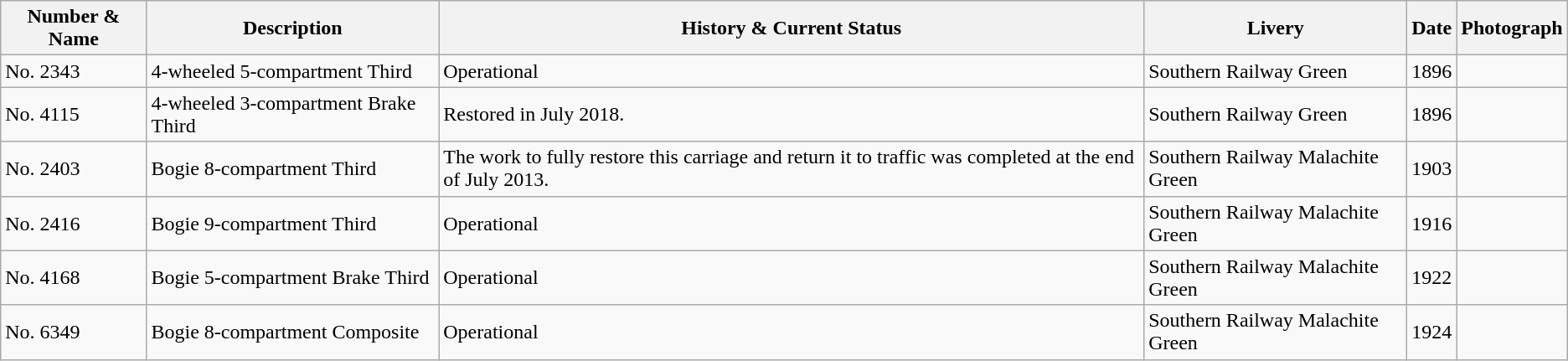<table class="wikitable">
<tr>
<th>Number & Name</th>
<th>Description</th>
<th>History & Current Status</th>
<th>Livery</th>
<th>Date</th>
<th>Photograph</th>
</tr>
<tr>
<td>No. 2343</td>
<td>4-wheeled 5-compartment Third</td>
<td>Operational</td>
<td>Southern Railway Green</td>
<td>1896</td>
<td></td>
</tr>
<tr>
<td>No. 4115</td>
<td>4-wheeled 3-compartment Brake Third</td>
<td>Restored in July 2018.</td>
<td>Southern Railway Green</td>
<td>1896</td>
<td></td>
</tr>
<tr>
<td>No. 2403</td>
<td>Bogie 8-compartment Third</td>
<td>The work to fully restore this carriage and return it to traffic was completed at the end of July 2013.</td>
<td>Southern Railway Malachite Green</td>
<td>1903</td>
<td></td>
</tr>
<tr>
<td>No. 2416</td>
<td>Bogie 9-compartment Third</td>
<td>Operational</td>
<td>Southern Railway Malachite Green</td>
<td>1916</td>
<td></td>
</tr>
<tr>
<td>No. 4168</td>
<td>Bogie 5-compartment Brake Third</td>
<td>Operational</td>
<td>Southern Railway Malachite Green</td>
<td>1922</td>
<td></td>
</tr>
<tr>
<td>No. 6349</td>
<td>Bogie 8-compartment Composite</td>
<td>Operational</td>
<td>Southern Railway Malachite Green</td>
<td>1924</td>
<td></td>
</tr>
</table>
